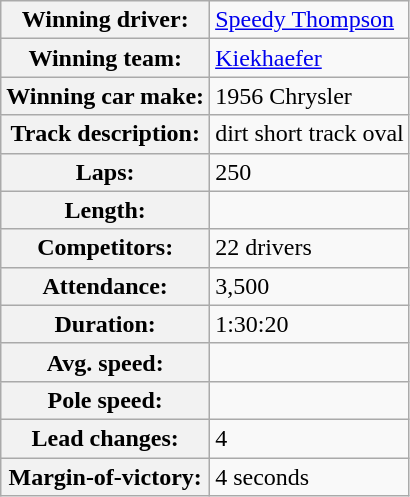<table class="wikitable" style=text-align:left>
<tr>
<th>Winning driver:</th>
<td><a href='#'>Speedy Thompson</a></td>
</tr>
<tr>
<th>Winning team:</th>
<td><a href='#'>Kiekhaefer</a></td>
</tr>
<tr>
<th>Winning car make:</th>
<td>1956 Chrysler</td>
</tr>
<tr>
<th>Track description:</th>
<td> dirt short track oval</td>
</tr>
<tr>
<th>Laps:</th>
<td>250</td>
</tr>
<tr>
<th>Length:</th>
<td></td>
</tr>
<tr>
<th>Competitors:</th>
<td>22 drivers</td>
</tr>
<tr>
<th>Attendance:</th>
<td>3,500</td>
</tr>
<tr>
<th>Duration:</th>
<td>1:30:20</td>
</tr>
<tr>
<th>Avg. speed:</th>
<td></td>
</tr>
<tr>
<th>Pole speed:</th>
<td></td>
</tr>
<tr>
<th>Lead changes:</th>
<td>4</td>
</tr>
<tr>
<th>Margin-of-victory:</th>
<td>4 seconds</td>
</tr>
</table>
